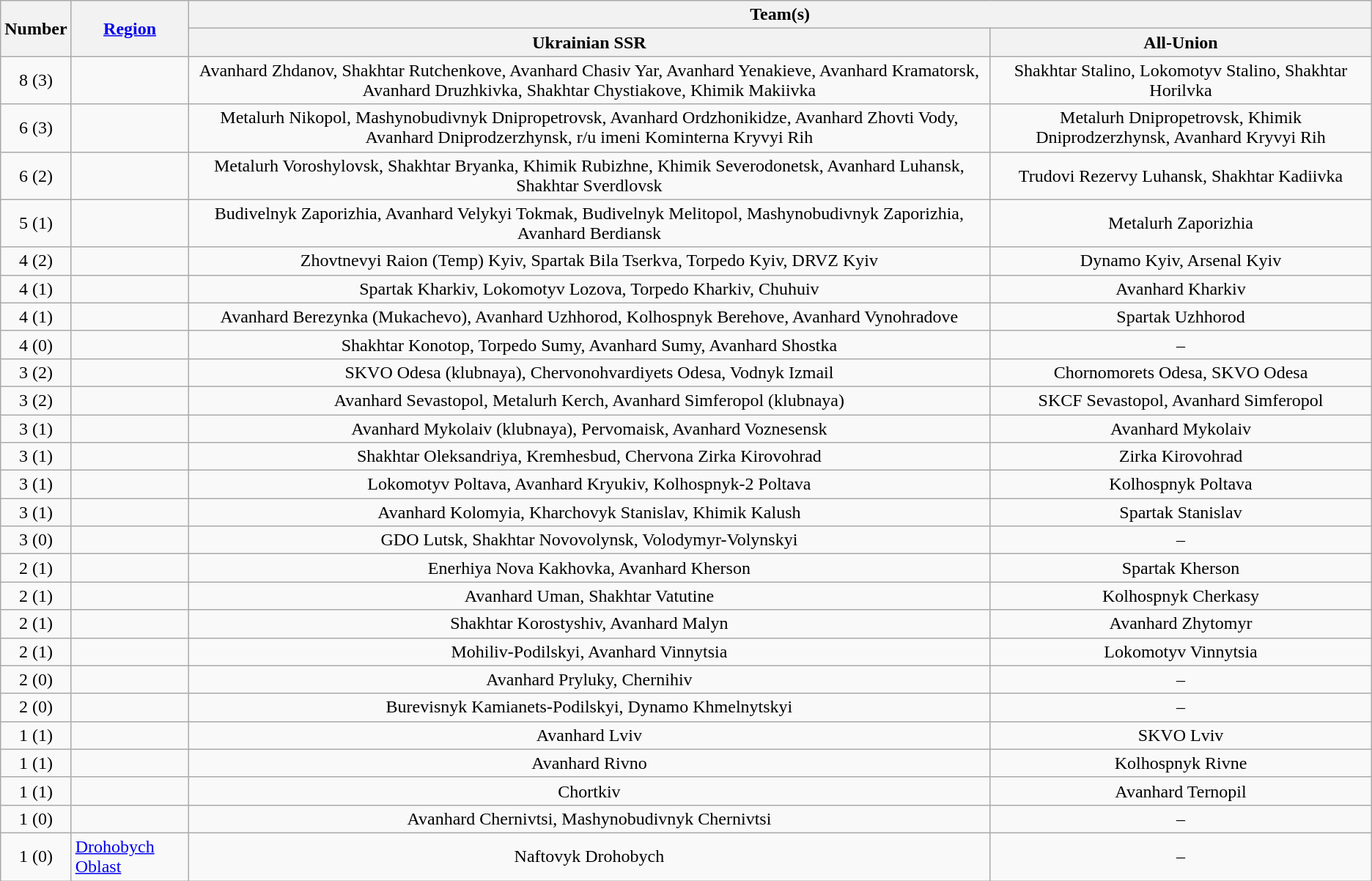<table class="wikitable" style="text-align:center">
<tr>
<th rowspan=2>Number</th>
<th rowspan=2><a href='#'>Region</a></th>
<th colspan=2>Team(s)</th>
</tr>
<tr>
<th>Ukrainian SSR</th>
<th>All-Union</th>
</tr>
<tr>
<td rowspan="1">8 (3)</td>
<td align="left"></td>
<td>Avanhard Zhdanov, Shakhtar Rutchenkove, Avanhard Chasiv Yar, Avanhard Yenakieve, Avanhard Kramatorsk, Avanhard Druzhkivka, Shakhtar Chystiakove, Khimik Makiivka</td>
<td>Shakhtar Stalino, Lokomotyv Stalino, Shakhtar Horilvka</td>
</tr>
<tr>
<td rowspan="1">6 (3)</td>
<td align="left"></td>
<td>Metalurh Nikopol, Mashynobudivnyk Dnipropetrovsk, Avanhard Ordzhonikidze, Avanhard Zhovti Vody, Avanhard Dniprodzerzhynsk, r/u imeni Kominterna Kryvyi Rih</td>
<td>Metalurh Dnipropetrovsk, Khimik Dniprodzerzhynsk, Avanhard Kryvyi Rih</td>
</tr>
<tr>
<td rowspan="1">6 (2)</td>
<td align="left"></td>
<td>Metalurh Voroshylovsk, Shakhtar Bryanka, Khimik Rubizhne, Khimik Severodonetsk, Avanhard Luhansk, Shakhtar Sverdlovsk</td>
<td>Trudovi Rezervy Luhansk, Shakhtar Kadiivka</td>
</tr>
<tr>
<td rowspan="1">5 (1)</td>
<td align="left"></td>
<td>Budivelnyk Zaporizhia, Avanhard Velykyi Tokmak, Budivelnyk Melitopol, Mashynobudivnyk Zaporizhia, Avanhard Berdiansk</td>
<td>Metalurh Zaporizhia</td>
</tr>
<tr>
<td rowspan="1">4 (2)</td>
<td align="left"></td>
<td>Zhovtnevyi Raion (Temp) Kyiv, Spartak Bila Tserkva, Torpedo Kyiv, DRVZ Kyiv</td>
<td>Dynamo Kyiv, Arsenal Kyiv</td>
</tr>
<tr>
<td rowspan="1">4 (1)</td>
<td align="left"></td>
<td>Spartak Kharkiv, Lokomotyv Lozova, Torpedo Kharkiv, Chuhuiv</td>
<td>Avanhard Kharkiv</td>
</tr>
<tr>
<td rowspan="1">4 (1)</td>
<td align="left"></td>
<td>Avanhard Berezynka (Mukachevo), Avanhard Uzhhorod, Kolhospnyk Berehove, Avanhard Vynohradove</td>
<td>Spartak Uzhhorod</td>
</tr>
<tr>
<td rowspan="1">4 (0)</td>
<td align="left"></td>
<td>Shakhtar Konotop, Torpedo Sumy, Avanhard Sumy, Avanhard Shostka</td>
<td>–</td>
</tr>
<tr>
<td rowspan="1">3 (2)</td>
<td align="left"></td>
<td>SKVO Odesa (klubnaya), Chervonohvardiyets Odesa, Vodnyk Izmail</td>
<td>Chornomorets Odesa, SKVO Odesa</td>
</tr>
<tr>
<td rowspan="1">3 (2)</td>
<td align="left"></td>
<td>Avanhard Sevastopol, Metalurh Kerch, Avanhard Simferopol (klubnaya)</td>
<td>SKCF Sevastopol, Avanhard Simferopol</td>
</tr>
<tr>
<td rowspan="1">3 (1)</td>
<td align="left"></td>
<td>Avanhard Mykolaiv (klubnaya), Pervomaisk, Avanhard Voznesensk</td>
<td>Avanhard Mykolaiv</td>
</tr>
<tr>
<td rowspan="1">3 (1)</td>
<td align="left"></td>
<td>Shakhtar Oleksandriya, Kremhesbud, Chervona Zirka Kirovohrad</td>
<td>Zirka Kirovohrad</td>
</tr>
<tr>
<td rowspan="1">3 (1)</td>
<td align="left"></td>
<td>Lokomotyv Poltava, Avanhard Kryukiv, Kolhospnyk-2 Poltava</td>
<td>Kolhospnyk Poltava</td>
</tr>
<tr>
<td rowspan="1">3 (1)</td>
<td align="left"></td>
<td>Avanhard Kolomyia, Kharchovyk Stanislav, Khimik Kalush</td>
<td>Spartak Stanislav</td>
</tr>
<tr>
<td rowspan="1">3 (0)</td>
<td align="left"></td>
<td>GDO Lutsk, Shakhtar Novovolynsk, Volodymyr-Volynskyi</td>
<td>–</td>
</tr>
<tr>
<td rowspan="1">2 (1)</td>
<td align="left"></td>
<td>Enerhiya Nova Kakhovka, Avanhard Kherson</td>
<td>Spartak Kherson</td>
</tr>
<tr>
<td rowspan="1">2 (1)</td>
<td align="left"></td>
<td>Avanhard Uman, Shakhtar Vatutine</td>
<td>Kolhospnyk Cherkasy</td>
</tr>
<tr>
<td rowspan="1">2 (1)</td>
<td align="left"></td>
<td>Shakhtar Korostyshiv, Avanhard Malyn</td>
<td>Avanhard Zhytomyr</td>
</tr>
<tr>
<td rowspan="1">2 (1)</td>
<td align="left"></td>
<td>Mohiliv-Podilskyi, Avanhard Vinnytsia</td>
<td>Lokomotyv Vinnytsia</td>
</tr>
<tr>
<td rowspan="1">2 (0)</td>
<td align="left"></td>
<td>Avanhard Pryluky, Chernihiv</td>
<td>–</td>
</tr>
<tr>
<td rowspan="1">2 (0)</td>
<td align="left"></td>
<td>Burevisnyk Kamianets-Podilskyi, Dynamo Khmelnytskyi</td>
<td>–</td>
</tr>
<tr>
<td rowspan="1">1 (1)</td>
<td align="left"></td>
<td>Avanhard Lviv</td>
<td>SKVO Lviv</td>
</tr>
<tr>
<td rowspan="1">1 (1)</td>
<td align="left"></td>
<td>Avanhard Rivno</td>
<td>Kolhospnyk Rivne</td>
</tr>
<tr>
<td rowspan="1">1 (1)</td>
<td align="left"></td>
<td>Chortkiv</td>
<td>Avanhard Ternopil</td>
</tr>
<tr>
<td rowspan="1">1 (0)</td>
<td align="left"></td>
<td>Avanhard Chernivtsi, Mashynobudivnyk Chernivtsi</td>
<td>–</td>
</tr>
<tr>
<td rowspan="1">1 (0)</td>
<td align="left"> <a href='#'>Drohobych Oblast</a></td>
<td>Naftovyk Drohobych</td>
<td>–</td>
</tr>
</table>
